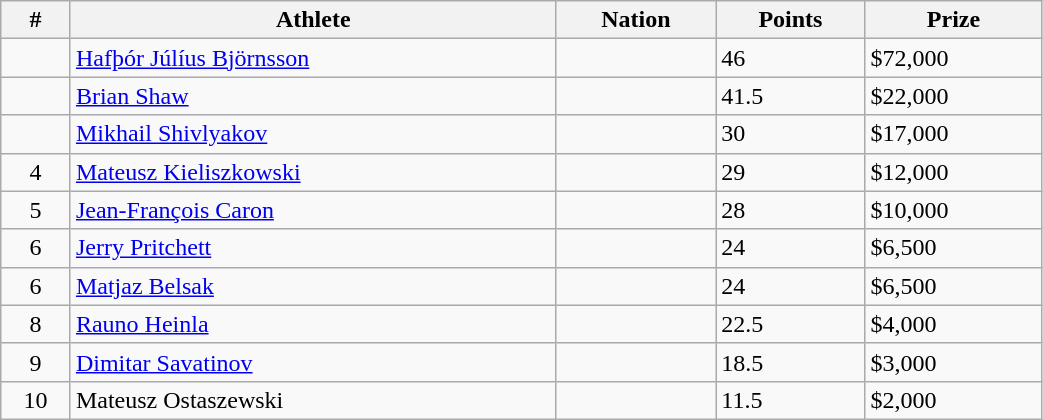<table class="wikitable" style="display: inline-table;width: 55%;">
<tr>
<th scope="col">#</th>
<th scope="col">Athlete</th>
<th scope="col">Nation</th>
<th scope="col">Points</th>
<th scope="col">Prize</th>
</tr>
<tr 30>
<td align="center"></td>
<td><a href='#'>Hafþór Júlíus Björnsson</a></td>
<td></td>
<td>46</td>
<td>$72,000</td>
</tr>
<tr>
<td align="center"></td>
<td><a href='#'>Brian Shaw</a></td>
<td></td>
<td>41.5</td>
<td>$22,000</td>
</tr>
<tr>
<td align="center"></td>
<td><a href='#'>Mikhail Shivlyakov</a></td>
<td></td>
<td>30</td>
<td>$17,000</td>
</tr>
<tr>
<td align="center">4</td>
<td><a href='#'>Mateusz Kieliszkowski</a></td>
<td></td>
<td>29</td>
<td>$12,000</td>
</tr>
<tr>
<td align="center">5</td>
<td><a href='#'>Jean-François Caron</a></td>
<td></td>
<td>28</td>
<td>$10,000</td>
</tr>
<tr>
<td align="center">6</td>
<td><a href='#'>Jerry Pritchett</a></td>
<td></td>
<td>24</td>
<td>$6,500</td>
</tr>
<tr>
<td align="center">6</td>
<td><a href='#'>Matjaz Belsak</a></td>
<td></td>
<td>24</td>
<td>$6,500</td>
</tr>
<tr>
<td align="center">8</td>
<td><a href='#'>Rauno Heinla</a></td>
<td></td>
<td>22.5</td>
<td>$4,000</td>
</tr>
<tr>
<td align="center">9</td>
<td><a href='#'>Dimitar Savatinov</a></td>
<td></td>
<td>18.5</td>
<td>$3,000</td>
</tr>
<tr>
<td align="center">10</td>
<td>Mateusz Ostaszewski</td>
<td></td>
<td>11.5</td>
<td>$2,000</td>
</tr>
</table>
